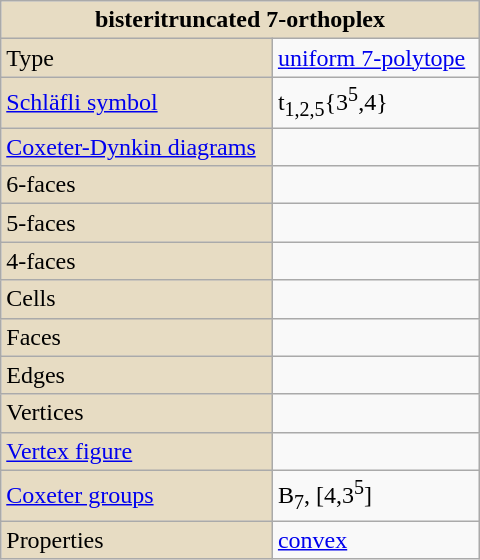<table class="wikitable" align="right" style="margin-left:10px" width="320">
<tr>
<th style="background:#e7dcc3;" colspan="2">bisteritruncated 7-orthoplex</th>
</tr>
<tr>
<td style="background:#e7dcc3;">Type</td>
<td><a href='#'>uniform 7-polytope</a></td>
</tr>
<tr>
<td style="background:#e7dcc3;"><a href='#'>Schläfli symbol</a></td>
<td>t<sub>1,2,5</sub>{3<sup>5</sup>,4}</td>
</tr>
<tr>
<td style="background:#e7dcc3;"><a href='#'>Coxeter-Dynkin diagrams</a></td>
<td><br></td>
</tr>
<tr>
<td style="background:#e7dcc3;">6-faces</td>
<td></td>
</tr>
<tr>
<td style="background:#e7dcc3;">5-faces</td>
<td></td>
</tr>
<tr>
<td style="background:#e7dcc3;">4-faces</td>
<td></td>
</tr>
<tr>
<td style="background:#e7dcc3;">Cells</td>
<td></td>
</tr>
<tr>
<td style="background:#e7dcc3;">Faces</td>
<td></td>
</tr>
<tr>
<td style="background:#e7dcc3;">Edges</td>
<td></td>
</tr>
<tr>
<td style="background:#e7dcc3;">Vertices</td>
<td></td>
</tr>
<tr>
<td style="background:#e7dcc3;"><a href='#'>Vertex figure</a></td>
<td></td>
</tr>
<tr>
<td style="background:#e7dcc3;"><a href='#'>Coxeter groups</a></td>
<td>B<sub>7</sub>, [4,3<sup>5</sup>]</td>
</tr>
<tr>
<td style="background:#e7dcc3;">Properties</td>
<td><a href='#'>convex</a></td>
</tr>
</table>
